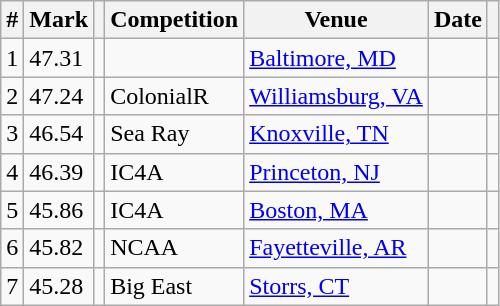<table class="wikitable sortable">
<tr>
<th>#</th>
<th>Mark</th>
<th class=unsortable></th>
<th>Competition</th>
<th>Venue</th>
<th>Date</th>
<th class=unsortable></th>
</tr>
<tr>
<td align=center>1</td>
<td>47.31</td>
<td></td>
<td></td>
<td><a href='#'>Baltimore, MD</a></td>
<td align=right></td>
<td></td>
</tr>
<tr>
<td align=center>2</td>
<td>47.24</td>
<td></td>
<td>ColonialR</td>
<td><a href='#'>Williamsburg, VA</a></td>
<td align=right></td>
<td></td>
</tr>
<tr>
<td align=center>3</td>
<td>46.54</td>
<td> </td>
<td>Sea Ray</td>
<td><a href='#'>Knoxville, TN</a></td>
<td align=right></td>
<td></td>
</tr>
<tr>
<td align=center>4</td>
<td>46.39</td>
<td> </td>
<td>IC4A</td>
<td><a href='#'>Princeton, NJ</a></td>
<td align=right></td>
<td></td>
</tr>
<tr>
<td align=center>5</td>
<td>45.86</td>
<td> </td>
<td>IC4A</td>
<td><a href='#'>Boston, MA</a></td>
<td align=right></td>
<td></td>
</tr>
<tr>
<td align=center>6</td>
<td>45.82</td>
<td> </td>
<td>NCAA</td>
<td><a href='#'>Fayetteville, AR</a></td>
<td align=right></td>
<td></td>
</tr>
<tr>
<td align=center>7</td>
<td>45.28</td>
<td> </td>
<td>Big East</td>
<td><a href='#'>Storrs, CT</a></td>
<td align=right></td>
<td></td>
</tr>
</table>
